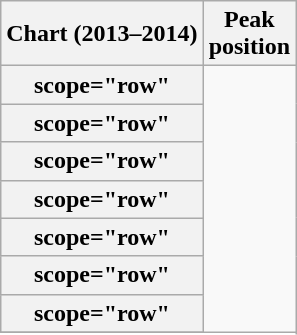<table class="wikitable sortable plainrowheaders">
<tr>
<th>Chart (2013–2014)</th>
<th>Peak<br>position</th>
</tr>
<tr>
<th>scope="row" </th>
</tr>
<tr>
<th>scope="row" </th>
</tr>
<tr>
<th>scope="row" </th>
</tr>
<tr>
<th>scope="row" </th>
</tr>
<tr>
<th>scope="row" </th>
</tr>
<tr>
<th>scope="row" </th>
</tr>
<tr>
<th>scope="row" </th>
</tr>
<tr>
</tr>
</table>
